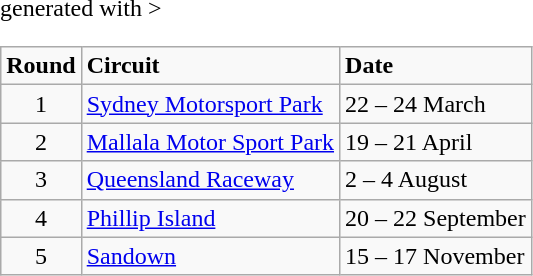<table class="wikitable" <hiddentext>generated with >
<tr style="font-weight:bold">
<td height="14" align="center">Round</td>
<td>Circuit</td>
<td>Date</td>
</tr>
<tr>
<td height="14" align="center">1</td>
<td><a href='#'>Sydney Motorsport Park</a></td>
<td>22 – 24 March</td>
</tr>
<tr>
<td height="14" align="center">2</td>
<td><a href='#'>Mallala Motor Sport Park</a></td>
<td>19 – 21 April</td>
</tr>
<tr>
<td height="14" align="center">3</td>
<td><a href='#'>Queensland Raceway</a></td>
<td>2 – 4 August</td>
</tr>
<tr>
<td height="14" align="center">4</td>
<td><a href='#'>Phillip Island</a></td>
<td>20 – 22 September</td>
</tr>
<tr>
<td height="14" align="center">5</td>
<td><a href='#'>Sandown</a></td>
<td>15 – 17 November</td>
</tr>
</table>
